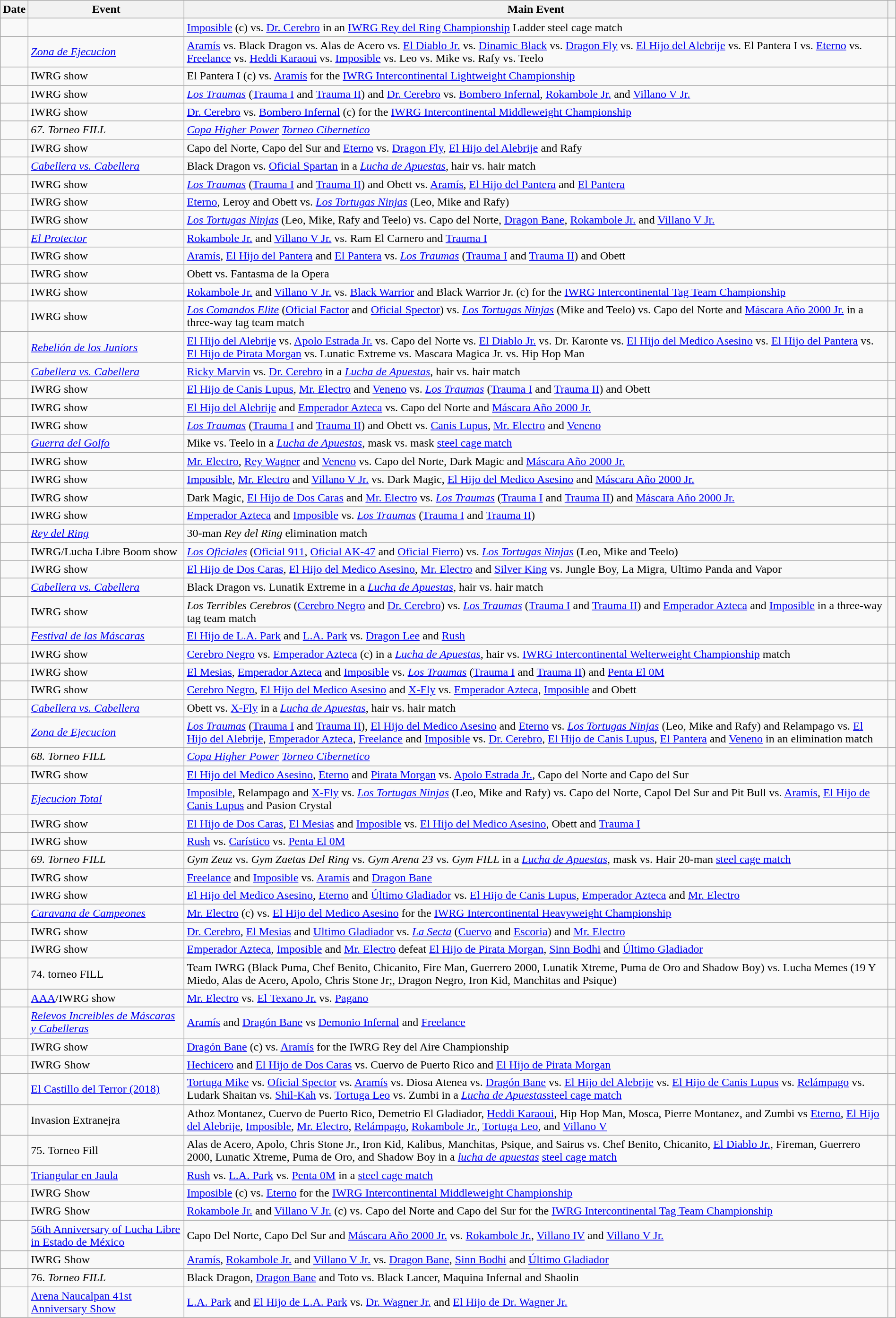<table class="wikitable sortable" width=100%>
<tr>
<th scope="col">Date</th>
<th scope="col">Event</th>
<th class=unsortable scope="col">Main Event</th>
<th class=unsortable scope="col"></th>
</tr>
<tr>
<td></td>
<td></td>
<td><a href='#'>Imposible</a> (c) vs. <a href='#'>Dr. Cerebro</a> in an <a href='#'>IWRG Rey del Ring Championship</a> Ladder steel cage match</td>
<td></td>
</tr>
<tr>
<td></td>
<td><em><a href='#'>Zona de Ejecucion</a></em></td>
<td><a href='#'>Aramís</a> vs. Black Dragon vs. Alas de Acero vs. <a href='#'>El Diablo Jr.</a> vs. <a href='#'>Dinamic Black</a> vs. <a href='#'>Dragon Fly</a> vs. <a href='#'>El Hijo del Alebrije</a> vs. El Pantera I vs. <a href='#'>Eterno</a> vs. <a href='#'>Freelance</a> vs. <a href='#'>Heddi Karaoui</a> vs. <a href='#'>Imposible</a> vs. Leo vs. Mike vs. Rafy vs. Teelo</td>
<td></td>
</tr>
<tr>
<td></td>
<td>IWRG show</td>
<td>El Pantera I (c) vs. <a href='#'>Aramís</a> for the <a href='#'>IWRG Intercontinental Lightweight Championship</a></td>
<td></td>
</tr>
<tr>
<td></td>
<td>IWRG show</td>
<td><em><a href='#'>Los Traumas</a></em> (<a href='#'>Trauma I</a> and <a href='#'>Trauma II</a>) and <a href='#'>Dr. Cerebro</a> vs. <a href='#'>Bombero Infernal</a>, <a href='#'>Rokambole Jr.</a> and <a href='#'>Villano V Jr.</a></td>
<td></td>
</tr>
<tr>
<td></td>
<td>IWRG show</td>
<td><a href='#'>Dr. Cerebro</a> vs. <a href='#'>Bombero Infernal</a> (c) for the <a href='#'>IWRG Intercontinental Middleweight Championship</a></td>
<td></td>
</tr>
<tr>
<td></td>
<td><em>67. Torneo FILL</em></td>
<td><em><a href='#'>Copa Higher Power</a> <a href='#'>Torneo Cibernetico</a></em></td>
<td></td>
</tr>
<tr>
<td></td>
<td>IWRG show</td>
<td>Capo del Norte, Capo del Sur and <a href='#'>Eterno</a> vs. <a href='#'>Dragon Fly</a>, <a href='#'>El Hijo del Alebrije</a> and Rafy</td>
<td> </td>
</tr>
<tr>
<td></td>
<td><em><a href='#'>Cabellera vs. Cabellera</a></em></td>
<td>Black Dragon vs. <a href='#'>Oficial Spartan</a> in a <em><a href='#'>Lucha de Apuestas</a></em>, hair vs. hair match</td>
<td></td>
</tr>
<tr>
<td></td>
<td>IWRG show</td>
<td><em><a href='#'>Los Traumas</a></em> (<a href='#'>Trauma I</a> and <a href='#'>Trauma II</a>) and Obett vs. <a href='#'>Aramís</a>, <a href='#'>El Hijo del Pantera</a> and <a href='#'>El Pantera</a></td>
<td></td>
</tr>
<tr>
<td></td>
<td>IWRG show</td>
<td><a href='#'>Eterno</a>, Leroy and Obett vs. <em><a href='#'>Los Tortugas Ninjas</a></em> (Leo, Mike and Rafy)</td>
<td> </td>
</tr>
<tr>
<td></td>
<td>IWRG show</td>
<td><em><a href='#'>Los Tortugas Ninjas</a></em> (Leo, Mike, Rafy and Teelo) vs. Capo del Norte, <a href='#'>Dragon Bane</a>, <a href='#'>Rokambole Jr.</a> and <a href='#'>Villano V Jr.</a></td>
<td> </td>
</tr>
<tr>
<td></td>
<td><em><a href='#'>El Protector</a></em></td>
<td><a href='#'>Rokambole Jr.</a> and <a href='#'>Villano V Jr.</a> vs. Ram El Carnero and <a href='#'>Trauma I</a></td>
<td></td>
</tr>
<tr>
<td></td>
<td>IWRG show</td>
<td><a href='#'>Aramís</a>, <a href='#'>El Hijo del Pantera</a> and <a href='#'>El Pantera</a> vs. <em><a href='#'>Los Traumas</a></em> (<a href='#'>Trauma I</a> and <a href='#'>Trauma II</a>) and Obett</td>
<td></td>
</tr>
<tr>
<td></td>
<td>IWRG show</td>
<td>Obett vs. Fantasma de la Opera</td>
<td> </td>
</tr>
<tr>
<td></td>
<td>IWRG show</td>
<td><a href='#'>Rokambole Jr.</a> and <a href='#'>Villano V Jr.</a> vs. <a href='#'>Black Warrior</a> and Black Warrior Jr. (c) for the <a href='#'>IWRG Intercontinental Tag Team Championship</a></td>
<td></td>
</tr>
<tr>
<td></td>
<td>IWRG show</td>
<td><em><a href='#'>Los Comandos Elite</a></em> (<a href='#'>Oficial Factor</a> and <a href='#'>Oficial Spector</a>) vs. <em><a href='#'>Los Tortugas Ninjas</a></em> (Mike and Teelo) vs. Capo del Norte and <a href='#'>Máscara Año 2000 Jr.</a> in a three-way tag team match</td>
<td> </td>
</tr>
<tr>
<td></td>
<td><em><a href='#'>Rebelión de los Juniors</a></em></td>
<td><a href='#'>El Hijo del Alebrije</a> vs. <a href='#'>Apolo Estrada Jr.</a> vs. Capo del Norte vs. <a href='#'>El Diablo Jr.</a> vs. Dr. Karonte vs. <a href='#'>El Hijo del Medico Asesino</a> vs. <a href='#'>El Hijo del Pantera</a> vs. <a href='#'>El Hijo de Pirata Morgan</a> vs. Lunatic Extreme vs. Mascara Magica Jr. vs. Hip Hop Man</td>
<td></td>
</tr>
<tr>
<td></td>
<td><em><a href='#'>Cabellera vs. Cabellera</a></em></td>
<td><a href='#'>Ricky Marvin</a> vs. <a href='#'>Dr. Cerebro</a> in a <em><a href='#'>Lucha de Apuestas</a></em>, hair vs. hair match</td>
<td></td>
</tr>
<tr>
<td></td>
<td>IWRG show</td>
<td><a href='#'>El Hijo de Canis Lupus</a>, <a href='#'>Mr. Electro</a> and <a href='#'>Veneno</a> vs. <em><a href='#'>Los Traumas</a></em> (<a href='#'>Trauma I</a> and <a href='#'>Trauma II</a>) and Obett</td>
<td></td>
</tr>
<tr>
<td></td>
<td>IWRG show</td>
<td><a href='#'>El Hijo del Alebrije</a> and <a href='#'>Emperador Azteca</a> vs. Capo del Norte and <a href='#'>Máscara Año 2000 Jr.</a></td>
<td> </td>
</tr>
<tr>
<td></td>
<td>IWRG show</td>
<td><em><a href='#'>Los Traumas</a></em> (<a href='#'>Trauma I</a> and <a href='#'>Trauma II</a>) and Obett vs. <a href='#'>Canis Lupus</a>, <a href='#'>Mr. Electro</a> and <a href='#'>Veneno</a></td>
<td></td>
</tr>
<tr>
<td></td>
<td><em><a href='#'>Guerra del Golfo</a></em></td>
<td>Mike vs. Teelo in a <em><a href='#'>Lucha de Apuestas</a></em>, mask vs. mask <a href='#'>steel cage match</a></td>
<td></td>
</tr>
<tr>
<td></td>
<td>IWRG show</td>
<td><a href='#'>Mr. Electro</a>, <a href='#'>Rey Wagner</a> and <a href='#'>Veneno</a> vs. Capo del Norte, Dark Magic and <a href='#'>Máscara Año 2000 Jr.</a></td>
<td></td>
</tr>
<tr>
<td></td>
<td>IWRG show</td>
<td><a href='#'>Imposible</a>, <a href='#'>Mr. Electro</a> and <a href='#'>Villano V Jr.</a> vs. Dark Magic, <a href='#'>El Hijo del Medico Asesino</a> and <a href='#'>Máscara Año 2000 Jr.</a></td>
<td></td>
</tr>
<tr>
<td></td>
<td>IWRG show</td>
<td>Dark Magic, <a href='#'>El Hijo de Dos Caras</a> and <a href='#'>Mr. Electro</a> vs. <em><a href='#'>Los Traumas</a></em> (<a href='#'>Trauma I</a> and <a href='#'>Trauma II</a>) and <a href='#'>Máscara Año 2000 Jr.</a></td>
<td></td>
</tr>
<tr>
<td></td>
<td>IWRG show</td>
<td><a href='#'>Emperador Azteca</a> and <a href='#'>Imposible</a> vs. <em><a href='#'>Los Traumas</a></em> (<a href='#'>Trauma I</a> and <a href='#'>Trauma II</a>)</td>
<td></td>
</tr>
<tr>
<td></td>
<td><em><a href='#'>Rey del Ring</a></em></td>
<td>30-man <em>Rey del Ring</em> elimination match</td>
<td></td>
</tr>
<tr>
<td></td>
<td>IWRG/Lucha Libre Boom show</td>
<td><em><a href='#'>Los Oficiales</a></em> (<a href='#'>Oficial 911</a>, <a href='#'>Oficial AK-47</a> and <a href='#'>Oficial Fierro</a>) vs. <em><a href='#'>Los Tortugas Ninjas</a></em> (Leo, Mike and Teelo)</td>
<td></td>
</tr>
<tr>
<td></td>
<td>IWRG show</td>
<td><a href='#'>El Hijo de Dos Caras</a>, <a href='#'>El Hijo del Medico Asesino</a>, <a href='#'>Mr. Electro</a> and <a href='#'>Silver King</a> vs. Jungle Boy, La Migra, Ultimo Panda and Vapor</td>
<td></td>
</tr>
<tr>
<td></td>
<td><em><a href='#'>Cabellera vs. Cabellera</a></em></td>
<td>Black Dragon vs. Lunatik Extreme in a <em><a href='#'>Lucha de Apuestas</a></em>, hair vs. hair match</td>
<td></td>
</tr>
<tr>
<td></td>
<td>IWRG show</td>
<td><em>Los Terribles Cerebros</em> (<a href='#'>Cerebro Negro</a> and <a href='#'>Dr. Cerebro</a>) vs. <em><a href='#'>Los Traumas</a></em> (<a href='#'>Trauma I</a> and <a href='#'>Trauma II</a>) and <a href='#'>Emperador Azteca</a> and <a href='#'>Imposible</a> in a three-way tag team match</td>
<td></td>
</tr>
<tr>
<td></td>
<td><em><a href='#'>Festival de las Máscaras</a></em></td>
<td><a href='#'>El Hijo de L.A. Park</a> and <a href='#'>L.A. Park</a> vs. <a href='#'>Dragon Lee</a> and <a href='#'>Rush</a></td>
<td></td>
</tr>
<tr>
<td></td>
<td>IWRG show</td>
<td><a href='#'>Cerebro Negro</a> vs. <a href='#'>Emperador Azteca</a> (c) in a <em><a href='#'>Lucha de Apuestas</a></em>, hair vs. <a href='#'>IWRG Intercontinental Welterweight Championship</a> match</td>
<td></td>
</tr>
<tr>
<td></td>
<td>IWRG show</td>
<td><a href='#'>El Mesias</a>, <a href='#'>Emperador Azteca</a> and <a href='#'>Imposible</a> vs. <em><a href='#'>Los Traumas</a></em> (<a href='#'>Trauma I</a> and <a href='#'>Trauma II</a>) and <a href='#'>Penta El 0M</a></td>
<td></td>
</tr>
<tr>
<td></td>
<td>IWRG show</td>
<td><a href='#'>Cerebro Negro</a>, <a href='#'>El Hijo del Medico Asesino</a> and <a href='#'>X-Fly</a> vs. <a href='#'>Emperador Azteca</a>, <a href='#'>Imposible</a> and Obett</td>
<td></td>
</tr>
<tr>
<td></td>
<td><em><a href='#'>Cabellera vs. Cabellera</a></em></td>
<td>Obett vs. <a href='#'>X-Fly</a> in a <em><a href='#'>Lucha de Apuestas</a></em>, hair vs. hair match</td>
<td></td>
</tr>
<tr>
<td></td>
<td><em><a href='#'>Zona de Ejecucion</a></em></td>
<td><em><a href='#'>Los Traumas</a></em> (<a href='#'>Trauma I</a> and <a href='#'>Trauma II</a>), <a href='#'>El Hijo del Medico Asesino</a> and <a href='#'>Eterno</a> vs. <em><a href='#'>Los Tortugas Ninjas</a></em> (Leo, Mike and Rafy) and Relampago vs. <a href='#'>El Hijo del Alebrije</a>, <a href='#'>Emperador Azteca</a>, <a href='#'>Freelance</a> and <a href='#'>Imposible</a> vs. <a href='#'>Dr. Cerebro</a>, <a href='#'>El Hijo de Canis Lupus</a>, <a href='#'>El Pantera</a> and <a href='#'>Veneno</a> in an elimination match</td>
<td></td>
</tr>
<tr>
<td></td>
<td><em>68. Torneo FILL</em></td>
<td><em><a href='#'>Copa Higher Power</a> <a href='#'>Torneo Cibernetico</a></em></td>
<td> </td>
</tr>
<tr>
<td></td>
<td>IWRG show</td>
<td><a href='#'>El Hijo del Medico Asesino</a>, <a href='#'>Eterno</a> and <a href='#'>Pirata Morgan</a> vs. <a href='#'>Apolo Estrada Jr.</a>, Capo del Norte and Capo del Sur</td>
<td></td>
</tr>
<tr>
<td></td>
<td><em><a href='#'>Ejecucion Total</a></em></td>
<td><a href='#'>Imposible</a>, Relampago and <a href='#'>X-Fly</a> vs. <em><a href='#'>Los Tortugas Ninjas</a></em> (Leo, Mike and Rafy) vs. Capo del Norte, Capol Del Sur and Pit Bull vs. <a href='#'>Aramís</a>, <a href='#'>El Hijo de Canis Lupus</a> and Pasion Crystal</td>
<td></td>
</tr>
<tr>
<td></td>
<td>IWRG show</td>
<td><a href='#'>El Hijo de Dos Caras</a>, <a href='#'>El Mesias</a> and <a href='#'>Imposible</a> vs. <a href='#'>El Hijo del Medico Asesino</a>, Obett and <a href='#'>Trauma I</a></td>
<td></td>
</tr>
<tr>
<td></td>
<td>IWRG show</td>
<td><a href='#'>Rush</a> vs. <a href='#'>Carístico</a> vs. <a href='#'>Penta El 0M</a></td>
<td></td>
</tr>
<tr>
<td></td>
<td><em>69. Torneo FILL</em></td>
<td><em>Gym Zeuz</em> vs. <em>Gym Zaetas Del Ring</em> vs. <em>Gym Arena 23</em> vs. <em>Gym FILL</em> in a <em><a href='#'>Lucha de Apuestas</a></em>, mask vs. Hair 20-man <a href='#'>steel cage match</a></td>
<td></td>
</tr>
<tr>
<td></td>
<td>IWRG show</td>
<td><a href='#'>Freelance</a> and <a href='#'>Imposible</a> vs. <a href='#'>Aramís</a> and <a href='#'>Dragon Bane</a></td>
<td></td>
</tr>
<tr>
<td></td>
<td>IWRG show</td>
<td><a href='#'>El Hijo del Medico Asesino</a>, <a href='#'>Eterno</a> and <a href='#'>Último Gladiador</a> vs. <a href='#'>El Hijo de Canis Lupus</a>, <a href='#'>Emperador Azteca</a> and <a href='#'>Mr. Electro</a></td>
<td></td>
</tr>
<tr>
<td></td>
<td><em><a href='#'>Caravana de Campeones</a></em></td>
<td><a href='#'>Mr. Electro</a> (c) vs. <a href='#'>El Hijo del Medico Asesino</a> for the <a href='#'>IWRG Intercontinental Heavyweight Championship</a></td>
<td></td>
</tr>
<tr>
<td></td>
<td>IWRG show</td>
<td><a href='#'>Dr. Cerebro</a>, <a href='#'>El Mesias</a> and <a href='#'>Ultimo Gladiador</a> vs. <em><a href='#'>La Secta</a></em> (<a href='#'>Cuervo</a> and <a href='#'>Escoria</a>) and <a href='#'>Mr. Electro</a></td>
<td></td>
</tr>
<tr>
<td></td>
<td>IWRG show</td>
<td><a href='#'>Emperador Azteca</a>, <a href='#'>Imposible</a> and <a href='#'>Mr. Electro</a> defeat <a href='#'>El Hijo de Pirata Morgan</a>, <a href='#'>Sinn Bodhi</a> and <a href='#'>Último Gladiador</a></td>
<td></td>
</tr>
<tr>
<td></td>
<td>74. torneo FILL</td>
<td>Team IWRG (Black Puma, Chef Benito, Chicanito, Fire Man, Guerrero 2000, Lunatik Xtreme, Puma de Oro and Shadow Boy) vs. Lucha Memes (19 Y Miedo, Alas de Acero, Apolo, Chris Stone Jr;, Dragon Negro, Iron Kid, Manchitas and Psique)</td>
<td></td>
</tr>
<tr>
<td></td>
<td><a href='#'>AAA</a>/IWRG show</td>
<td><a href='#'>Mr. Electro</a> vs. <a href='#'>El Texano Jr.</a> vs. <a href='#'>Pagano</a></td>
<td></td>
</tr>
<tr>
<td></td>
<td><em><a href='#'>Relevos Increibles de Máscaras y Cabelleras</a></em></td>
<td><a href='#'>Aramís</a> and <a href='#'>Dragón Bane</a> vs <a href='#'>Demonio Infernal</a> and <a href='#'>Freelance</a></td>
<td></td>
</tr>
<tr>
<td></td>
<td>IWRG show</td>
<td><a href='#'>Dragón Bane</a> (c) vs. <a href='#'>Aramís</a> for the IWRG Rey del Aire Championship</td>
<td></td>
</tr>
<tr>
<td></td>
<td>IWRG Show</td>
<td><a href='#'>Hechicero</a> and <a href='#'>El Hijo de Dos Caras</a> vs. Cuervo de Puerto Rico and <a href='#'>El Hijo de Pirata Morgan</a></td>
<td></td>
</tr>
<tr>
<td></td>
<td><a href='#'>El Castillo del Terror (2018)</a></td>
<td><a href='#'>Tortuga Mike</a> vs. <a href='#'>Oficial Spector</a> vs. <a href='#'>Aramís</a> vs. Diosa Atenea vs. <a href='#'>Dragón Bane</a> vs. <a href='#'>El Hijo del Alebrije</a> vs. <a href='#'>El Hijo de Canis Lupus</a> vs. <a href='#'>Relámpago</a> vs. Ludark Shaitan vs. <a href='#'>Shil-Kah</a> vs. <a href='#'>Tortuga Leo</a> vs. Zumbi in a <em><a href='#'>Lucha de Apuestas</a></em><a href='#'>steel cage match</a></td>
<td></td>
</tr>
<tr>
<td></td>
<td>Invasion Extranejra</td>
<td>Athoz Montanez, Cuervo de Puerto Rico, Demetrio El Gladiador, <a href='#'>Heddi Karaoui</a>, Hip Hop Man, Mosca, Pierre Montanez, and Zumbi vs <a href='#'>Eterno</a>, <a href='#'>El Hijo del Alebrije</a>, <a href='#'>Imposible</a>, <a href='#'>Mr. Electro</a>, <a href='#'>Relámpago</a>, <a href='#'>Rokambole Jr.</a>, <a href='#'>Tortuga Leo</a>, and <a href='#'>Villano V</a></td>
<td></td>
</tr>
<tr>
<td></td>
<td>75. Torneo Fill</td>
<td>Alas de Acero, Apolo, Chris Stone Jr., Iron Kid, Kalibus, Manchitas, Psique, and Sairus vs. Chef Benito, Chicanito, <a href='#'>El Diablo Jr.</a>, Fireman, Guerrero 2000, Lunatic Xtreme, Puma de Oro, and Shadow Boy in a <em><a href='#'>lucha de apuestas</a></em> <a href='#'>steel cage match</a></td>
<td></td>
</tr>
<tr>
<td></td>
<td><a href='#'>Triangular en Jaula</a></td>
<td><a href='#'>Rush</a> vs. <a href='#'>L.A. Park</a> vs. <a href='#'>Penta 0M</a> in a <a href='#'>steel cage match</a></td>
<td></td>
</tr>
<tr>
<td></td>
<td>IWRG Show</td>
<td><a href='#'>Imposible</a> (c) vs. <a href='#'>Eterno</a> for the <a href='#'>IWRG Intercontinental Middleweight Championship</a></td>
<td></td>
</tr>
<tr>
<td></td>
<td>IWRG Show</td>
<td><a href='#'>Rokambole Jr.</a> and <a href='#'>Villano V Jr.</a> (c) vs. Capo del Norte and Capo del Sur for the <a href='#'>IWRG Intercontinental Tag Team Championship</a></td>
<td></td>
</tr>
<tr>
<td></td>
<td><a href='#'>56th Anniversary of Lucha Libre in Estado de México</a></td>
<td>Capo Del Norte, Capo Del Sur and <a href='#'>Máscara Año 2000 Jr.</a> vs. <a href='#'>Rokambole Jr.</a>, <a href='#'>Villano IV</a> and <a href='#'>Villano V Jr.</a></td>
<td></td>
</tr>
<tr>
<td></td>
<td>IWRG Show</td>
<td><a href='#'>Aramís</a>, <a href='#'>Rokambole Jr.</a> and <a href='#'>Villano V Jr.</a> vs. <a href='#'>Dragon Bane</a>, <a href='#'>Sinn Bodhi</a> and <a href='#'>Último Gladiador</a></td>
<td></td>
</tr>
<tr>
<td></td>
<td>76. <em>Torneo FILL</em></td>
<td>Black Dragon, <a href='#'>Dragon Bane</a> and Toto vs. Black Lancer, Maquina Infernal and Shaolin</td>
<td></td>
</tr>
<tr>
<td></td>
<td><a href='#'>Arena Naucalpan 41st Anniversary Show</a></td>
<td><a href='#'>L.A. Park</a> and <a href='#'>El Hijo de L.A. Park</a> vs. <a href='#'>Dr. Wagner Jr.</a> and <a href='#'>El Hijo de Dr. Wagner Jr.</a></td>
<td></td>
</tr>
</table>
